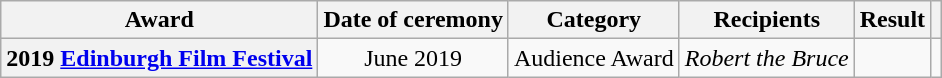<table class="wikitable plainrowheaders unsortable">
<tr>
<th scope="col">Award</th>
<th scope="col">Date of ceremony</th>
<th scope="col">Category</th>
<th scope="col">Recipients</th>
<th scope="col">Result</th>
<th></th>
</tr>
<tr>
<th scope="row">2019 <a href='#'>Edinburgh Film Festival</a></th>
<td align="center">June 2019</td>
<td align="center">Audience Award</td>
<td align="center"><em>Robert the Bruce</em></td>
<td></td>
<td align="center"></td>
</tr>
</table>
